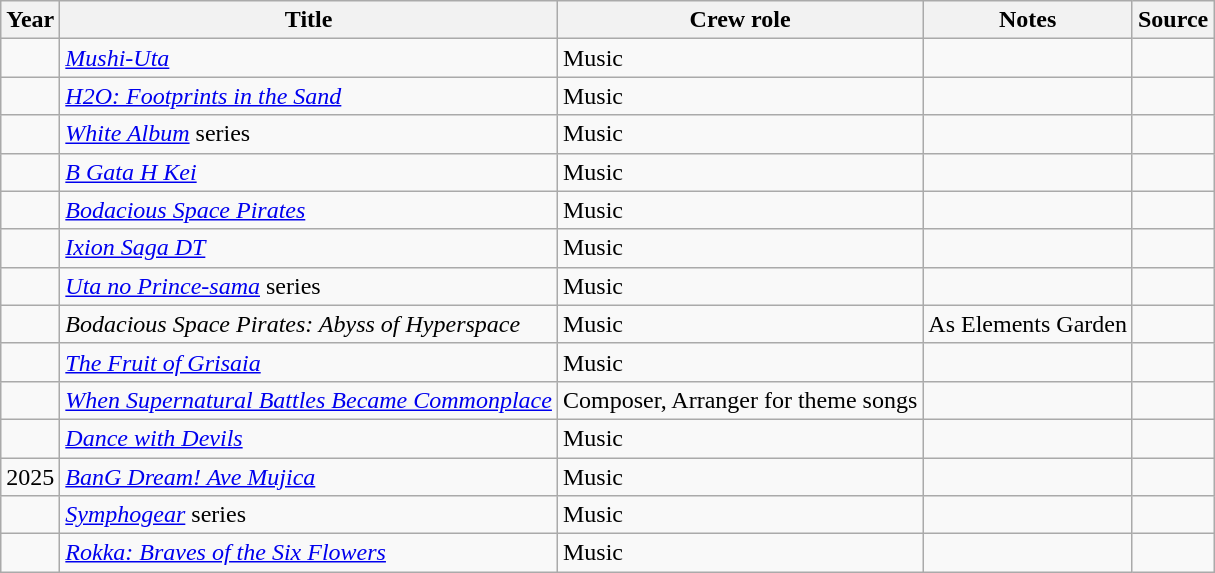<table class="wikitable sortable plainrowheaders">
<tr>
<th>Year</th>
<th>Title</th>
<th>Crew role</th>
<th class="unsortable">Notes</th>
<th class="unsortable">Source</th>
</tr>
<tr>
<td></td>
<td><em><a href='#'>Mushi-Uta</a></em></td>
<td>Music</td>
<td></td>
<td></td>
</tr>
<tr>
<td></td>
<td><em><a href='#'>H2O: Footprints in the Sand</a></em></td>
<td>Music</td>
<td></td>
<td></td>
</tr>
<tr>
<td></td>
<td><em><a href='#'>White Album</a></em> series</td>
<td>Music</td>
<td></td>
<td></td>
</tr>
<tr>
<td></td>
<td><em><a href='#'>B Gata H Kei</a></em></td>
<td>Music</td>
<td></td>
<td></td>
</tr>
<tr>
<td></td>
<td><em><a href='#'>Bodacious Space Pirates</a></em></td>
<td>Music</td>
<td></td>
<td></td>
</tr>
<tr>
<td></td>
<td><em><a href='#'>Ixion Saga DT</a></em></td>
<td>Music</td>
<td></td>
<td></td>
</tr>
<tr>
<td></td>
<td><em><a href='#'>Uta no Prince-sama</a></em> series</td>
<td>Music</td>
<td></td>
<td></td>
</tr>
<tr>
<td></td>
<td><em>Bodacious Space Pirates: Abyss of Hyperspace</em></td>
<td>Music</td>
<td>As Elements Garden</td>
<td></td>
</tr>
<tr>
<td></td>
<td><em><a href='#'>The Fruit of Grisaia</a></em></td>
<td>Music</td>
<td></td>
<td></td>
</tr>
<tr>
<td></td>
<td><em><a href='#'>When Supernatural Battles Became Commonplace</a></em></td>
<td>Composer, Arranger for theme songs</td>
<td></td>
<td></td>
</tr>
<tr>
<td></td>
<td><em><a href='#'>Dance with Devils</a></em></td>
<td>Music</td>
<td></td>
<td></td>
</tr>
<tr>
<td>2025</td>
<td><em><a href='#'>BanG Dream! Ave Mujica</a></em></td>
<td>Music</td>
<td></td>
<td></td>
</tr>
<tr>
<td></td>
<td><em><a href='#'>Symphogear</a></em> series</td>
<td>Music</td>
<td></td>
<td></td>
</tr>
<tr>
<td></td>
<td><em><a href='#'>Rokka: Braves of the Six Flowers</a></em></td>
<td>Music</td>
<td></td>
<td></td>
</tr>
</table>
